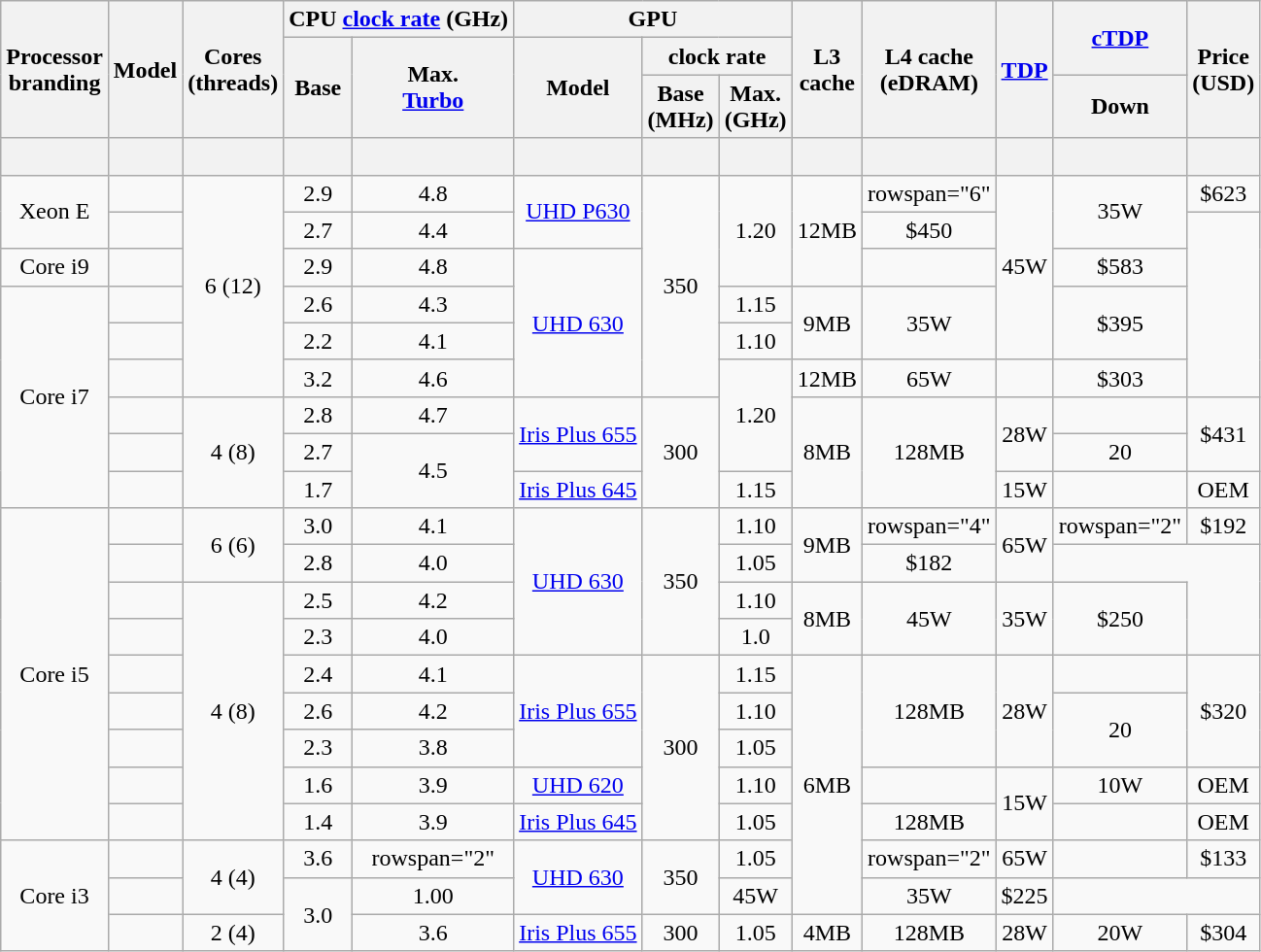<table class="wikitable sortable hover-highlight" style="text-align: center; text-align: center">
<tr>
<th rowspan="3">Processor <br> branding</th>
<th rowspan="3">Model</th>
<th rowspan="3">Cores <br> (threads)</th>
<th colspan="2">CPU <a href='#'>clock rate</a> (GHz)</th>
<th colspan="3">GPU</th>
<th rowspan="3">L3 <br> cache</th>
<th rowspan="3">L4 cache <br> (eDRAM)</th>
<th rowspan="3"><a href='#'>TDP</a></th>
<th rowspan="2"><a href='#'>cTDP</a></th>
<th rowspan="3">Price <br> (USD)</th>
</tr>
<tr>
<th rowspan="2">Base</th>
<th rowspan="2">Max.<br><a href='#'>Turbo</a></th>
<th rowspan="2">Model</th>
<th colspan="2">clock rate</th>
</tr>
<tr>
<th>Base<br>(MHz)</th>
<th>Max.<br>(GHz)</th>
<th>Down</th>
</tr>
<tr>
<th style="background-position:center"><br></th>
<th style="background-position:center"></th>
<th style="background-position:center"></th>
<th style="background-position:center"></th>
<th style="background-position:center"></th>
<th style="background-position:center"></th>
<th style="background-position:center"></th>
<th style="background-position:center"></th>
<th style="background-position:center"></th>
<th style="background-position:center"></th>
<th style="background-position:center"></th>
<th style="background-position:center"></th>
<th style="background-position:center"></th>
</tr>
<tr>
<td rowspan="2">Xeon E</td>
<td></td>
<td rowspan="6">6 (12)</td>
<td>2.9</td>
<td>4.8</td>
<td rowspan="2"><a href='#'>UHD P630</a></td>
<td rowspan="6">350</td>
<td rowspan="3">1.20</td>
<td rowspan="3">12MB</td>
<td>rowspan="6" </td>
<td rowspan="5">45W</td>
<td rowspan="2">35W</td>
<td>$623</td>
</tr>
<tr>
<td></td>
<td>2.7</td>
<td>4.4</td>
<td>$450</td>
</tr>
<tr>
<td>Core i9</td>
<td></td>
<td>2.9</td>
<td>4.8</td>
<td rowspan="4"><a href='#'>UHD 630</a></td>
<td></td>
<td>$583</td>
</tr>
<tr>
<td rowspan="6">Core i7</td>
<td></td>
<td>2.6</td>
<td>4.3</td>
<td>1.15</td>
<td rowspan="2">9MB</td>
<td rowspan="2">35W</td>
<td rowspan="2">$395</td>
</tr>
<tr>
<td></td>
<td>2.2</td>
<td>4.1</td>
<td>1.10</td>
</tr>
<tr>
<td></td>
<td>3.2</td>
<td>4.6</td>
<td rowspan="3">1.20</td>
<td>12MB</td>
<td>65W</td>
<td></td>
<td>$303</td>
</tr>
<tr>
<td></td>
<td rowspan="3">4 (8)</td>
<td>2.8</td>
<td>4.7</td>
<td rowspan="2"><a href='#'>Iris Plus 655</a></td>
<td rowspan="3">300</td>
<td rowspan="3">8MB</td>
<td rowspan="3">128MB</td>
<td rowspan="2">28W</td>
<td></td>
<td rowspan="2">$431</td>
</tr>
<tr>
<td></td>
<td>2.7</td>
<td rowspan="2">4.5</td>
<td>20</td>
</tr>
<tr>
<td></td>
<td>1.7</td>
<td><a href='#'>Iris Plus 645</a></td>
<td>1.15</td>
<td>15W</td>
<td></td>
<td>OEM</td>
</tr>
<tr>
<td rowspan="9">Core i5</td>
<td></td>
<td rowspan="2">6 (6)</td>
<td>3.0</td>
<td>4.1</td>
<td rowspan="4"><a href='#'>UHD 630</a></td>
<td rowspan="4">350</td>
<td>1.10</td>
<td rowspan="2">9MB</td>
<td>rowspan="4" </td>
<td rowspan="2">65W</td>
<td>rowspan="2" </td>
<td>$192</td>
</tr>
<tr>
<td></td>
<td>2.8</td>
<td>4.0</td>
<td>1.05</td>
<td>$182</td>
</tr>
<tr>
<td></td>
<td rowspan="7">4 (8)</td>
<td>2.5</td>
<td>4.2</td>
<td>1.10</td>
<td rowspan="2">8MB</td>
<td rowspan="2">45W</td>
<td rowspan="2">35W</td>
<td rowspan="2">$250</td>
</tr>
<tr>
<td></td>
<td>2.3</td>
<td>4.0</td>
<td>1.0</td>
</tr>
<tr>
<td></td>
<td>2.4</td>
<td>4.1</td>
<td rowspan="3"><a href='#'>Iris Plus 655</a></td>
<td rowspan="5">300</td>
<td>1.15</td>
<td rowspan="7">6MB</td>
<td rowspan="3">128MB</td>
<td rowspan="3">28W</td>
<td></td>
<td rowspan="3">$320</td>
</tr>
<tr>
<td></td>
<td>2.6</td>
<td>4.2</td>
<td>1.10</td>
<td rowspan="2">20</td>
</tr>
<tr>
<td></td>
<td>2.3</td>
<td>3.8</td>
<td>1.05</td>
</tr>
<tr>
<td></td>
<td>1.6</td>
<td>3.9</td>
<td><a href='#'>UHD 620</a></td>
<td>1.10</td>
<td></td>
<td rowspan="2">15W</td>
<td>10W</td>
<td>OEM</td>
</tr>
<tr>
<td></td>
<td>1.4</td>
<td>3.9</td>
<td><a href='#'>Iris Plus 645</a></td>
<td>1.05</td>
<td>128MB</td>
<td></td>
<td>OEM</td>
</tr>
<tr>
<td rowspan="3">Core i3</td>
<td></td>
<td rowspan="2">4 (4)</td>
<td>3.6</td>
<td>rowspan="2" </td>
<td rowspan="2"><a href='#'>UHD 630</a></td>
<td rowspan="2">350</td>
<td>1.05</td>
<td>rowspan="2" </td>
<td>65W</td>
<td></td>
<td>$133</td>
</tr>
<tr>
<td></td>
<td rowspan="2">3.0</td>
<td>1.00</td>
<td>45W</td>
<td>35W</td>
<td>$225</td>
</tr>
<tr>
<td></td>
<td>2 (4)</td>
<td>3.6</td>
<td><a href='#'>Iris Plus 655</a></td>
<td>300</td>
<td>1.05</td>
<td>4MB</td>
<td>128MB</td>
<td>28W</td>
<td>20W</td>
<td>$304</td>
</tr>
</table>
